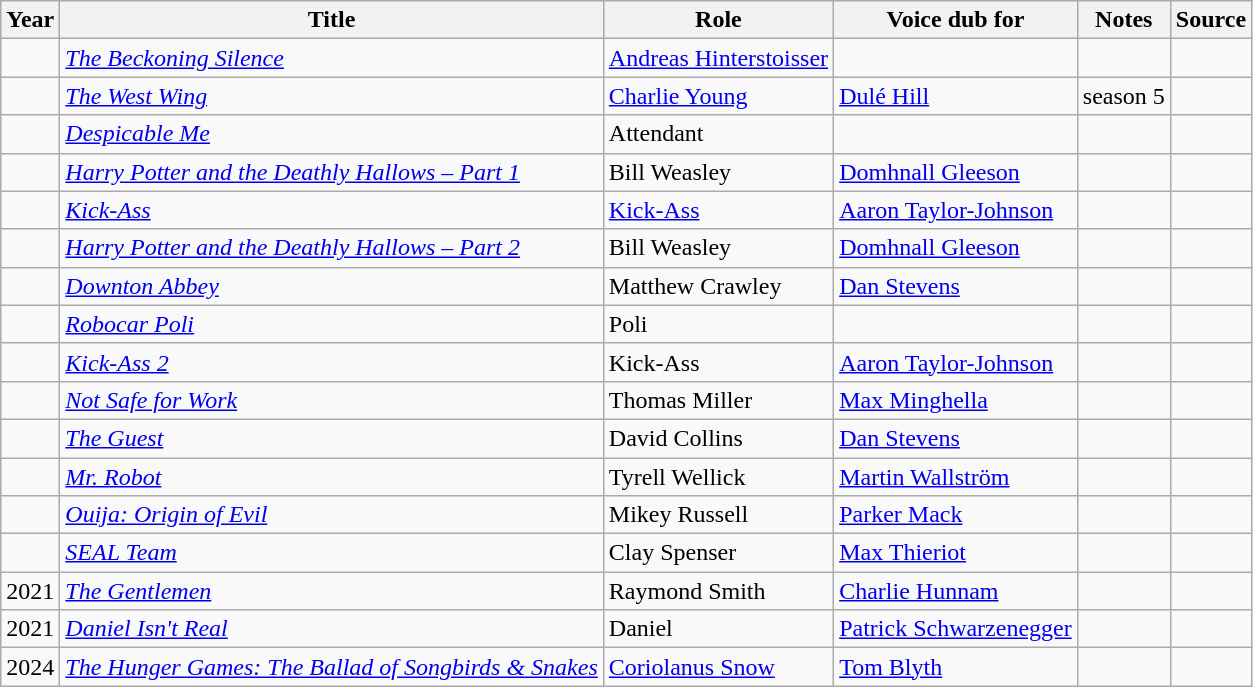<table class="wikitable sortable plainrowheaders">
<tr>
<th>Year</th>
<th>Title</th>
<th>Role</th>
<th>Voice dub for</th>
<th class="unsortable">Notes</th>
<th class="unsortable">Source</th>
</tr>
<tr>
<td></td>
<td><em><a href='#'>The Beckoning Silence</a></em></td>
<td><a href='#'>Andreas Hinterstoisser</a></td>
<td></td>
<td></td>
<td></td>
</tr>
<tr>
<td></td>
<td><em><a href='#'>The West Wing</a></em></td>
<td><a href='#'>Charlie Young</a></td>
<td><a href='#'>Dulé Hill</a></td>
<td>season 5</td>
<td></td>
</tr>
<tr>
<td></td>
<td><em><a href='#'>Despicable Me</a></em></td>
<td>Attendant</td>
<td></td>
<td></td>
<td></td>
</tr>
<tr>
<td></td>
<td><em><a href='#'>Harry Potter and the Deathly Hallows – Part 1</a></em></td>
<td>Bill Weasley</td>
<td><a href='#'>Domhnall Gleeson</a></td>
<td></td>
<td></td>
</tr>
<tr>
<td></td>
<td><em><a href='#'>Kick-Ass</a></em></td>
<td><a href='#'>Kick-Ass</a></td>
<td><a href='#'>Aaron Taylor-Johnson</a></td>
<td></td>
<td></td>
</tr>
<tr>
<td></td>
<td><em><a href='#'>Harry Potter and the Deathly Hallows – Part 2</a></em></td>
<td>Bill Weasley</td>
<td><a href='#'>Domhnall Gleeson</a></td>
<td></td>
<td></td>
</tr>
<tr>
<td></td>
<td><em><a href='#'>Downton Abbey</a></em></td>
<td>Matthew Crawley</td>
<td><a href='#'>Dan Stevens</a></td>
<td></td>
<td></td>
</tr>
<tr>
<td></td>
<td><em><a href='#'>Robocar Poli</a></em></td>
<td>Poli</td>
<td></td>
<td></td>
<td></td>
</tr>
<tr>
<td></td>
<td><em><a href='#'>Kick-Ass 2</a></em></td>
<td>Kick-Ass</td>
<td><a href='#'>Aaron Taylor-Johnson</a></td>
<td></td>
<td></td>
</tr>
<tr>
<td></td>
<td><em><a href='#'>Not Safe for Work</a></em></td>
<td>Thomas Miller</td>
<td><a href='#'>Max Minghella</a></td>
<td></td>
<td></td>
</tr>
<tr>
<td></td>
<td><em><a href='#'>The Guest</a></em></td>
<td>David Collins</td>
<td><a href='#'>Dan Stevens</a></td>
<td></td>
<td></td>
</tr>
<tr>
<td></td>
<td><em><a href='#'>Mr. Robot</a></em></td>
<td>Tyrell Wellick</td>
<td><a href='#'>Martin Wallström</a></td>
<td></td>
<td></td>
</tr>
<tr>
<td></td>
<td><em><a href='#'>Ouija: Origin of Evil</a></em></td>
<td>Mikey Russell</td>
<td><a href='#'>Parker Mack</a></td>
<td></td>
<td></td>
</tr>
<tr>
<td></td>
<td><em><a href='#'>SEAL Team</a></em></td>
<td>Clay Spenser</td>
<td><a href='#'>Max Thieriot</a></td>
<td></td>
<td></td>
</tr>
<tr>
<td>2021</td>
<td><em><a href='#'>The Gentlemen</a></em></td>
<td>Raymond Smith</td>
<td><a href='#'>Charlie Hunnam</a></td>
<td></td>
<td></td>
</tr>
<tr>
<td>2021</td>
<td><em><a href='#'>Daniel Isn't Real</a></em></td>
<td>Daniel</td>
<td><a href='#'>Patrick Schwarzenegger</a></td>
<td></td>
<td></td>
</tr>
<tr>
<td>2024</td>
<td><em><a href='#'>The Hunger Games: The Ballad of Songbirds & Snakes</a></em></td>
<td><a href='#'>Coriolanus Snow</a></td>
<td><a href='#'>Tom Blyth</a></td>
<td></td>
<td></td>
</tr>
</table>
